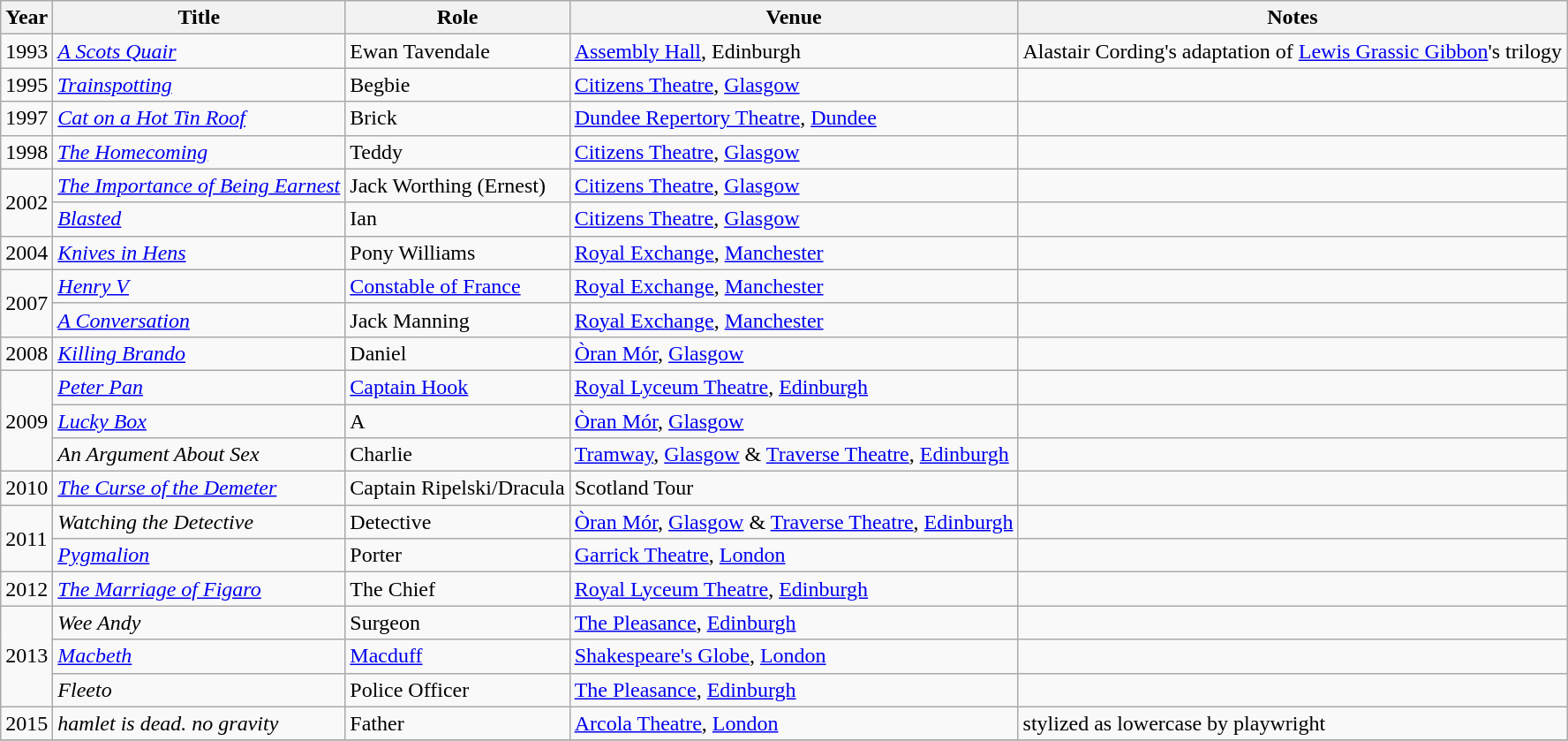<table class="wikitable sortable">
<tr>
<th>Year</th>
<th>Title</th>
<th>Role</th>
<th>Venue</th>
<th>Notes</th>
</tr>
<tr>
<td>1993</td>
<td><em><a href='#'>A Scots Quair</a></em></td>
<td>Ewan Tavendale</td>
<td><a href='#'>Assembly Hall</a>, Edinburgh</td>
<td>Alastair Cording's adaptation of <a href='#'>Lewis Grassic Gibbon</a>'s trilogy</td>
</tr>
<tr>
<td>1995</td>
<td><em><a href='#'>Trainspotting</a></em></td>
<td>Begbie</td>
<td><a href='#'>Citizens Theatre</a>, <a href='#'>Glasgow</a></td>
<td></td>
</tr>
<tr>
<td>1997</td>
<td><em><a href='#'>Cat on a Hot Tin Roof</a></em></td>
<td>Brick</td>
<td><a href='#'>Dundee Repertory Theatre</a>, <a href='#'>Dundee</a></td>
<td></td>
</tr>
<tr>
<td>1998</td>
<td><em><a href='#'>The Homecoming</a></em></td>
<td>Teddy</td>
<td><a href='#'>Citizens Theatre</a>, <a href='#'>Glasgow</a></td>
<td></td>
</tr>
<tr>
<td rowspan="2">2002</td>
<td><em><a href='#'>The Importance of Being Earnest</a></em></td>
<td>Jack Worthing (Ernest)</td>
<td><a href='#'>Citizens Theatre</a>, <a href='#'>Glasgow</a></td>
<td></td>
</tr>
<tr>
<td><em><a href='#'>Blasted</a></em></td>
<td>Ian</td>
<td><a href='#'>Citizens Theatre</a>, <a href='#'>Glasgow</a></td>
<td></td>
</tr>
<tr>
<td>2004</td>
<td><em><a href='#'>Knives in Hens</a></em></td>
<td>Pony Williams</td>
<td><a href='#'>Royal Exchange</a>, <a href='#'>Manchester</a></td>
<td></td>
</tr>
<tr>
<td rowspan="2">2007</td>
<td><em><a href='#'>Henry V</a></em></td>
<td><a href='#'>Constable of France</a></td>
<td><a href='#'>Royal Exchange</a>, <a href='#'>Manchester</a></td>
<td></td>
</tr>
<tr>
<td><em><a href='#'>A Conversation</a></em></td>
<td>Jack Manning</td>
<td><a href='#'>Royal Exchange</a>, <a href='#'>Manchester</a></td>
<td></td>
</tr>
<tr>
<td>2008</td>
<td><em><a href='#'>Killing Brando</a></em></td>
<td>Daniel</td>
<td><a href='#'>Òran Mór</a>, <a href='#'>Glasgow</a></td>
<td></td>
</tr>
<tr>
<td rowspan="3">2009</td>
<td><em><a href='#'>Peter Pan</a></em></td>
<td><a href='#'>Captain Hook</a></td>
<td><a href='#'>Royal Lyceum Theatre</a>, <a href='#'>Edinburgh</a></td>
<td></td>
</tr>
<tr>
<td><em><a href='#'>Lucky Box</a></em></td>
<td>A</td>
<td><a href='#'>Òran Mór</a>, <a href='#'>Glasgow</a></td>
<td></td>
</tr>
<tr>
<td><em>An Argument About Sex</em></td>
<td>Charlie</td>
<td><a href='#'>Tramway</a>, <a href='#'>Glasgow</a> & <a href='#'>Traverse Theatre</a>, <a href='#'>Edinburgh</a></td>
<td></td>
</tr>
<tr>
<td>2010</td>
<td><em><a href='#'>The Curse of the Demeter</a></em></td>
<td>Captain Ripelski/Dracula</td>
<td>Scotland Tour</td>
<td></td>
</tr>
<tr>
<td rowspan="2">2011</td>
<td><em>Watching the Detective</em></td>
<td>Detective</td>
<td><a href='#'>Òran Mór</a>, <a href='#'>Glasgow</a> & <a href='#'>Traverse Theatre</a>, <a href='#'>Edinburgh</a></td>
<td></td>
</tr>
<tr>
<td><em><a href='#'>Pygmalion</a></em></td>
<td>Porter</td>
<td><a href='#'>Garrick Theatre</a>, <a href='#'>London</a></td>
<td></td>
</tr>
<tr>
<td>2012</td>
<td><em><a href='#'>The Marriage of Figaro</a></em></td>
<td>The Chief</td>
<td><a href='#'>Royal Lyceum Theatre</a>, <a href='#'>Edinburgh</a></td>
<td></td>
</tr>
<tr>
<td rowspan="3">2013</td>
<td><em>Wee Andy</em></td>
<td>Surgeon</td>
<td><a href='#'>The Pleasance</a>, <a href='#'>Edinburgh</a></td>
<td></td>
</tr>
<tr>
<td><em><a href='#'>Macbeth</a></em></td>
<td><a href='#'>Macduff</a></td>
<td><a href='#'>Shakespeare's Globe</a>, <a href='#'>London</a></td>
<td></td>
</tr>
<tr>
<td><em>Fleeto</em></td>
<td>Police Officer</td>
<td><a href='#'>The Pleasance</a>, <a href='#'>Edinburgh</a></td>
<td></td>
</tr>
<tr>
<td>2015</td>
<td><em>hamlet is dead. no gravity</em></td>
<td>Father</td>
<td><a href='#'>Arcola Theatre</a>, <a href='#'>London</a></td>
<td>stylized as lowercase by playwright</td>
</tr>
<tr>
</tr>
</table>
